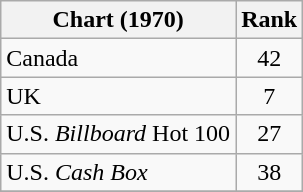<table class="wikitable sortable">
<tr>
<th>Chart (1970)</th>
<th style="text-align:center;">Rank</th>
</tr>
<tr>
<td>Canada </td>
<td style="text-align:center;">42</td>
</tr>
<tr>
<td>UK </td>
<td style="text-align:center;">7</td>
</tr>
<tr>
<td>U.S. <em>Billboard</em> Hot 100</td>
<td style="text-align:center;">27</td>
</tr>
<tr>
<td>U.S. <em>Cash Box</em> </td>
<td style="text-align:center;">38</td>
</tr>
<tr>
</tr>
</table>
